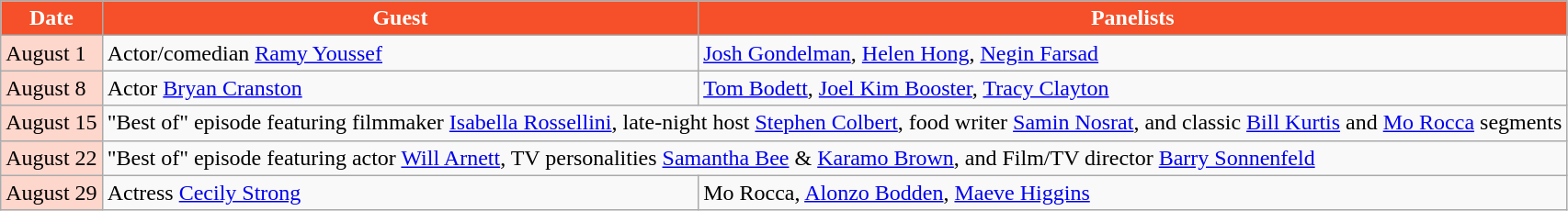<table class="wikitable">
<tr>
<th style="background:#F55029;color:#FFFFFF;">Date</th>
<th style="background:#F55029;color:#FFFFFF;">Guest</th>
<th style="background:#F55029;color:#FFFFFF;">Panelists</th>
</tr>
<tr>
<td style="background:#FDD6CC;color:#000000;">August 1</td>
<td>Actor/comedian <a href='#'>Ramy Youssef</a></td>
<td><a href='#'>Josh Gondelman</a>, <a href='#'>Helen Hong</a>, <a href='#'>Negin Farsad</a></td>
</tr>
<tr>
<td style="background:#FDD6CC;color:#000000;">August 8</td>
<td>Actor <a href='#'>Bryan Cranston</a></td>
<td><a href='#'>Tom Bodett</a>, <a href='#'>Joel Kim Booster</a>, <a href='#'>Tracy Clayton</a></td>
</tr>
<tr>
<td style="background:#FDD6CC;color:#000000;">August 15</td>
<td colspan="2">"Best of" episode featuring filmmaker <a href='#'>Isabella Rossellini</a>, late-night host <a href='#'>Stephen Colbert</a>, food writer <a href='#'>Samin Nosrat</a>, and classic <a href='#'>Bill Kurtis</a> and <a href='#'>Mo Rocca</a> segments</td>
</tr>
<tr>
<td style="background:#FDD6CC;color:#000000;">August 22</td>
<td colspan="2">"Best of" episode featuring actor <a href='#'>Will Arnett</a>, TV personalities <a href='#'>Samantha Bee</a> & <a href='#'>Karamo Brown</a>, and Film/TV director <a href='#'>Barry Sonnenfeld</a></td>
</tr>
<tr>
<td style="background:#FDD6CC;color:#000000;">August 29</td>
<td>Actress <a href='#'>Cecily Strong</a></td>
<td>Mo Rocca, <a href='#'>Alonzo Bodden</a>, <a href='#'>Maeve Higgins</a></td>
</tr>
</table>
